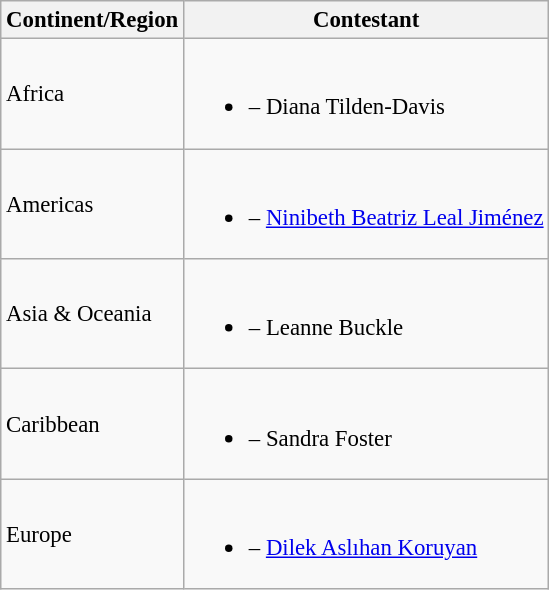<table class="wikitable sortable" style="font-size: 95%;">
<tr>
<th>Continent/Region</th>
<th>Contestant</th>
</tr>
<tr>
<td>Africa</td>
<td><br><ul><li> – Diana Tilden-Davis</li></ul></td>
</tr>
<tr>
<td>Americas</td>
<td><br><ul><li> – <a href='#'>Ninibeth Beatriz Leal Jiménez</a></li></ul></td>
</tr>
<tr>
<td>Asia & Oceania</td>
<td><br><ul><li> – Leanne Buckle</li></ul></td>
</tr>
<tr>
<td>Caribbean</td>
<td><br><ul><li> – Sandra Foster</li></ul></td>
</tr>
<tr>
<td>Europe</td>
<td><br><ul><li> – <a href='#'>Dilek Aslıhan Koruyan</a></li></ul></td>
</tr>
</table>
